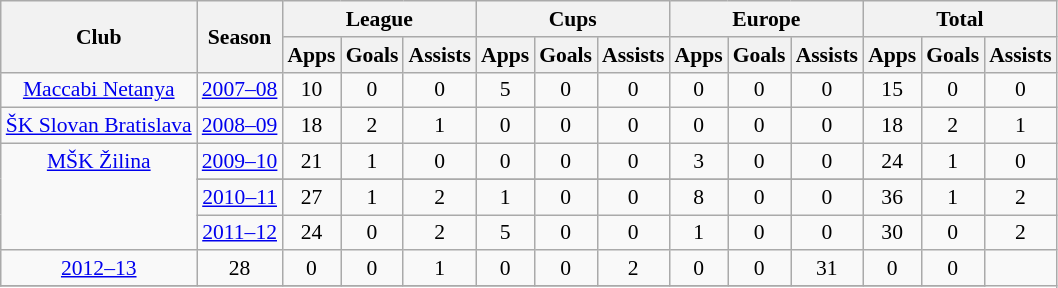<table class="wikitable" style="font-size:90%; text-align: center;">
<tr>
<th rowspan="2">Club</th>
<th rowspan="2">Season</th>
<th colspan="3">League</th>
<th colspan="3">Cups</th>
<th colspan="3">Europe</th>
<th colspan="3">Total</th>
</tr>
<tr>
<th>Apps</th>
<th>Goals</th>
<th>Assists</th>
<th>Apps</th>
<th>Goals</th>
<th>Assists</th>
<th>Apps</th>
<th>Goals</th>
<th>Assists</th>
<th>Apps</th>
<th>Goals</th>
<th>Assists</th>
</tr>
<tr |-||-||-|>
<td rowspan="1" valign="top"><a href='#'>Maccabi Netanya</a></td>
<td><a href='#'>2007–08</a></td>
<td>10</td>
<td>0</td>
<td>0</td>
<td>5</td>
<td>0</td>
<td>0</td>
<td>0</td>
<td>0</td>
<td>0</td>
<td>15</td>
<td>0</td>
<td>0</td>
</tr>
<tr>
<td rowspan="1" valign="top"><a href='#'>ŠK Slovan Bratislava</a></td>
<td><a href='#'>2008–09</a></td>
<td>18</td>
<td>2</td>
<td>1</td>
<td>0</td>
<td>0</td>
<td>0</td>
<td>0</td>
<td>0</td>
<td>0</td>
<td>18</td>
<td>2</td>
<td>1</td>
</tr>
<tr>
<td rowspan="4" valign="top"><a href='#'>MŠK Žilina</a></td>
<td><a href='#'>2009–10</a></td>
<td>21</td>
<td>1</td>
<td>0</td>
<td>0</td>
<td>0</td>
<td>0</td>
<td>3</td>
<td>0</td>
<td>0</td>
<td 0>24</td>
<td>1</td>
<td>0</td>
</tr>
<tr>
</tr>
<tr>
<td><a href='#'>2010–11</a></td>
<td>27</td>
<td>1</td>
<td>2</td>
<td>1</td>
<td>0</td>
<td>0</td>
<td>8</td>
<td>0</td>
<td>0</td>
<td>36</td>
<td>1</td>
<td>2</td>
</tr>
<tr>
<td><a href='#'>2011–12</a></td>
<td>24</td>
<td>0</td>
<td>2</td>
<td>5</td>
<td>0</td>
<td>0</td>
<td>1</td>
<td>0</td>
<td>0</td>
<td>30</td>
<td>0</td>
<td>2</td>
</tr>
<tr>
<td><a href='#'>2012–13</a></td>
<td>28</td>
<td>0</td>
<td>0</td>
<td>1</td>
<td>0</td>
<td>0</td>
<td>2</td>
<td>0</td>
<td>0</td>
<td>31</td>
<td>0</td>
<td>0</td>
</tr>
<tr>
</tr>
</table>
